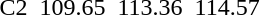<table>
<tr>
<td>C2</td>
<td></td>
<td>109.65</td>
<td></td>
<td>113.36</td>
<td></td>
<td>114.57</td>
</tr>
</table>
